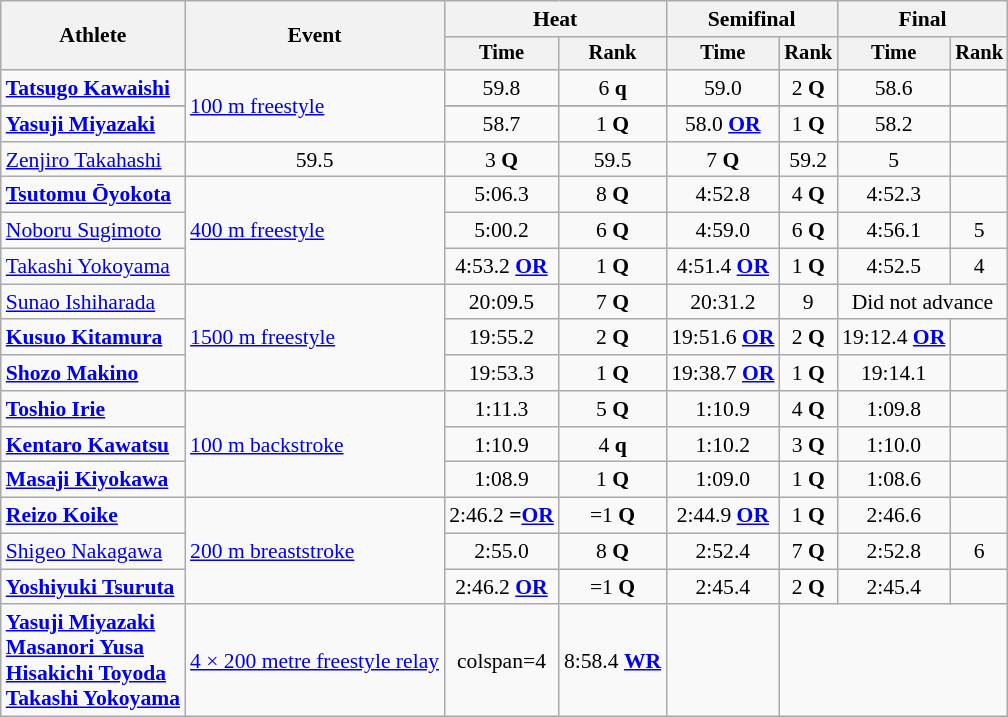<table class=wikitable style="font-size:90%;">
<tr>
<th rowspan=2>Athlete</th>
<th rowspan=2>Event</th>
<th colspan=2>Heat</th>
<th colspan=2>Semifinal</th>
<th colspan=2>Final</th>
</tr>
<tr style="font-size:95%">
<th>Time</th>
<th>Rank</th>
<th>Time</th>
<th>Rank</th>
<th>Time</th>
<th>Rank</th>
</tr>
<tr align=center>
<td align=left><strong><a href='#'>Tatsugo Kawaishi</a></strong></td>
<td rowspan=3 align=left><a href='#'>100 m freestyle</a></td>
<td>59.8</td>
<td>6 <strong>q</strong></td>
<td>59.0</td>
<td>2 <strong>Q</strong></td>
<td>58.6</td>
<td></td>
</tr>
<tr>
</tr>
<tr align=center>
<td align=left><strong><a href='#'>Yasuji Miyazaki</a></strong></td>
<td>58.7</td>
<td>1 <strong>Q</strong></td>
<td>58.0 <strong><a href='#'>OR</a></strong></td>
<td>1 <strong>Q</strong></td>
<td>58.2</td>
<td></td>
</tr>
<tr align=center>
<td align=left><a href='#'>Zenjiro Takahashi</a></td>
<td>59.5</td>
<td>3 <strong>Q</strong></td>
<td>59.5</td>
<td>7 <strong>Q</strong></td>
<td>59.2</td>
<td>5</td>
</tr>
<tr align=center>
<td align=left><strong><a href='#'>Tsutomu Ōyokota</a></strong></td>
<td rowspan=3 align=left><a href='#'>400 m freestyle</a></td>
<td>5:06.3</td>
<td>8 <strong>Q</strong></td>
<td>4:52.8</td>
<td>4 <strong>Q</strong></td>
<td>4:52.3</td>
<td></td>
</tr>
<tr align=center>
<td align=left><a href='#'>Noboru Sugimoto</a></td>
<td>5:00.2</td>
<td>6 <strong>Q</strong></td>
<td>4:59.0</td>
<td>6 <strong>Q</strong></td>
<td>4:56.1</td>
<td>5</td>
</tr>
<tr align=center>
<td align=left><a href='#'>Takashi Yokoyama</a></td>
<td>4:53.2 <strong><a href='#'>OR</a></strong></td>
<td>1 <strong>Q</strong></td>
<td>4:51.4 <strong><a href='#'>OR</a></strong></td>
<td>1 <strong>Q</strong></td>
<td>4:52.5</td>
<td>4</td>
</tr>
<tr align=center>
<td align=left><a href='#'>Sunao Ishiharada</a></td>
<td rowspan=3 align=left><a href='#'>1500 m freestyle</a></td>
<td>20:09.5</td>
<td>7 <strong>Q</strong></td>
<td>20:31.2</td>
<td>9</td>
<td colspan=2>Did not advance</td>
</tr>
<tr align=center>
<td align=left><strong><a href='#'>Kusuo Kitamura</a></strong></td>
<td>19:55.2</td>
<td>2 <strong>Q</strong></td>
<td>19:51.6 <strong><a href='#'>OR</a></strong></td>
<td>2 <strong>Q</strong></td>
<td>19:12.4 <strong><a href='#'>OR</a></strong></td>
<td></td>
</tr>
<tr align=center>
<td align=left><strong><a href='#'>Shozo Makino</a></strong></td>
<td>19:53.3</td>
<td>1 <strong>Q</strong></td>
<td>19:38.7 <strong><a href='#'>OR</a></strong></td>
<td>1 <strong>Q</strong></td>
<td>19:14.1</td>
<td></td>
</tr>
<tr align=center>
<td align=left><strong><a href='#'>Toshio Irie</a></strong></td>
<td rowspan=3 align=left><a href='#'>100 m backstroke</a></td>
<td>1:11.3</td>
<td>5 <strong>Q</strong></td>
<td>1:10.9</td>
<td>4 <strong>Q</strong></td>
<td>1:09.8</td>
<td></td>
</tr>
<tr align=center>
<td align=left><strong><a href='#'>Kentaro Kawatsu</a></strong></td>
<td>1:10.9</td>
<td>4 <strong>q</strong></td>
<td>1:10.2</td>
<td>3 <strong>Q</strong></td>
<td>1:10.0</td>
<td></td>
</tr>
<tr align=center>
<td align=left><strong><a href='#'>Masaji Kiyokawa</a></strong></td>
<td>1:08.9</td>
<td>1 <strong>Q</strong></td>
<td>1:09.0</td>
<td>1 <strong>Q</strong></td>
<td>1:08.6</td>
<td></td>
</tr>
<tr align=center>
<td align=left><strong><a href='#'>Reizo Koike</a></strong></td>
<td rowspan=3 align=left><a href='#'>200 m breaststroke</a></td>
<td>2:46.2 <strong>=<a href='#'>OR</a></strong></td>
<td>=1 <strong>Q</strong></td>
<td>2:44.9 <strong><a href='#'>OR</a></strong></td>
<td>1 <strong>Q</strong></td>
<td>2:46.6</td>
<td></td>
</tr>
<tr align=center>
<td align=left><a href='#'>Shigeo Nakagawa</a></td>
<td>2:55.0</td>
<td>8 <strong>Q</strong></td>
<td>2:52.4</td>
<td>7 <strong>Q</strong></td>
<td>2:52.8</td>
<td>6</td>
</tr>
<tr align=center>
<td align=left><strong><a href='#'>Yoshiyuki Tsuruta</a></strong></td>
<td>2:46.2 <strong><a href='#'>OR</a></strong></td>
<td>=1 <strong>Q</strong></td>
<td>2:45.4</td>
<td>2 <strong>Q</strong></td>
<td>2:45.4</td>
<td></td>
</tr>
<tr align=center>
<td align=left><strong><a href='#'>Yasuji Miyazaki</a><br><a href='#'>Masanori Yusa</a><br><a href='#'>Hisakichi Toyoda</a><br><a href='#'>Takashi Yokoyama</a></strong></td>
<td align=left><a href='#'>4 × 200 metre freestyle relay</a></td>
<td>colspan=4 </td>
<td>8:58.4 <strong><a href='#'>WR</a></strong></td>
<td></td>
</tr>
</table>
